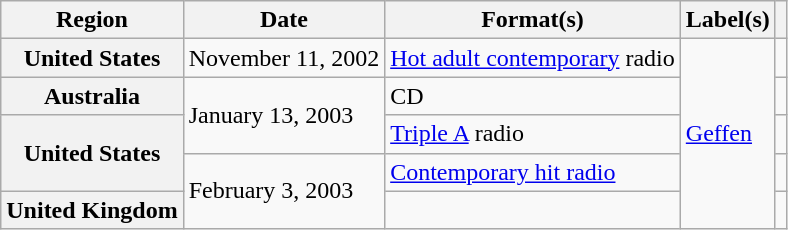<table class="wikitable plainrowheaders" style="text-align:left">
<tr>
<th scope="col">Region</th>
<th scope="col">Date</th>
<th scope="col">Format(s)</th>
<th scope="col">Label(s)</th>
<th scope="col"></th>
</tr>
<tr>
<th scope="row">United States</th>
<td>November 11, 2002</td>
<td><a href='#'>Hot adult contemporary</a> radio</td>
<td rowspan="5"><a href='#'>Geffen</a></td>
<td></td>
</tr>
<tr>
<th scope="row">Australia</th>
<td rowspan="2">January 13, 2003</td>
<td>CD</td>
<td></td>
</tr>
<tr>
<th scope="row" rowspan="2">United States</th>
<td><a href='#'>Triple A</a> radio</td>
<td></td>
</tr>
<tr>
<td rowspan="2">February 3, 2003</td>
<td><a href='#'>Contemporary hit radio</a></td>
<td></td>
</tr>
<tr>
<th scope="row">United Kingdom</th>
<td></td>
<td></td>
</tr>
</table>
